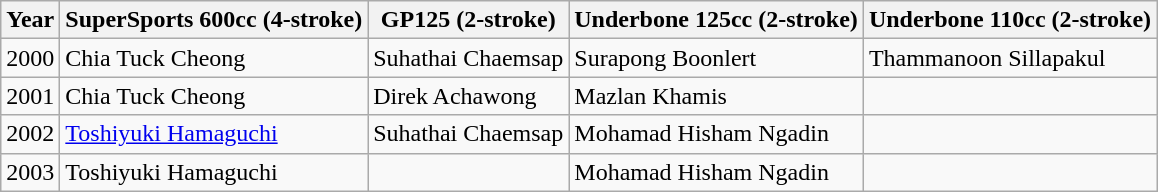<table class="wikitable">
<tr>
<th>Year</th>
<th>SuperSports 600cc (4-stroke)</th>
<th>GP125 (2-stroke)</th>
<th>Underbone 125cc (2-stroke)</th>
<th>Underbone 110cc (2-stroke)</th>
</tr>
<tr>
<td>2000</td>
<td> Chia Tuck Cheong</td>
<td> Suhathai Chaemsap</td>
<td> Surapong Boonlert</td>
<td> Thammanoon Sillapakul</td>
</tr>
<tr>
<td>2001</td>
<td> Chia Tuck Cheong</td>
<td> Direk Achawong</td>
<td> Mazlan Khamis</td>
<td></td>
</tr>
<tr>
<td>2002</td>
<td> <a href='#'>Toshiyuki Hamaguchi</a></td>
<td> Suhathai Chaemsap</td>
<td> Mohamad Hisham Ngadin</td>
<td></td>
</tr>
<tr>
<td>2003</td>
<td> Toshiyuki Hamaguchi</td>
<td></td>
<td> Mohamad Hisham Ngadin</td>
<td></td>
</tr>
</table>
